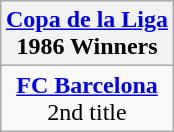<table class="wikitable" style="text-align: center; margin: 0 auto;">
<tr>
<th><a href='#'>Copa de la Liga</a><br>1986 Winners</th>
</tr>
<tr>
<td><strong><a href='#'>FC Barcelona</a></strong><br>2nd title</td>
</tr>
</table>
